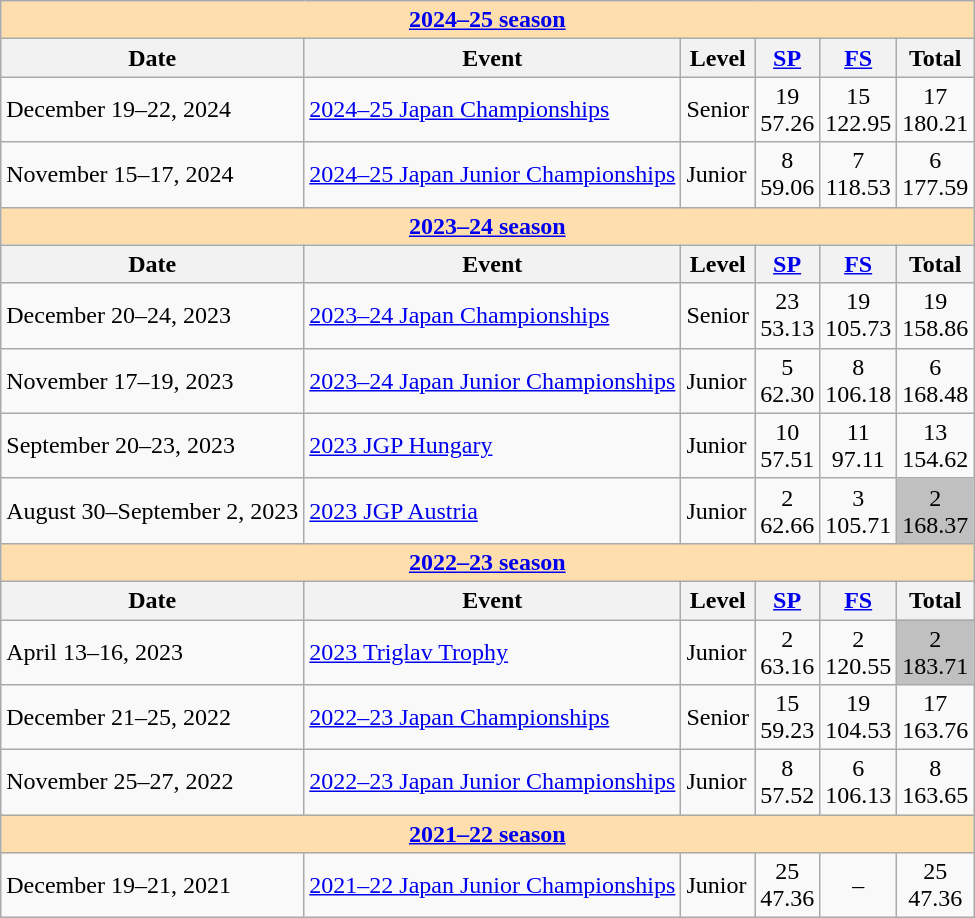<table class="wikitable">
<tr>
<th colspan="6" style="background: #ffdead; text-align:center;"><strong><a href='#'>2024–25 season</a></strong></th>
</tr>
<tr>
<th>Date</th>
<th>Event</th>
<th>Level</th>
<th><a href='#'>SP</a></th>
<th><a href='#'>FS</a></th>
<th>Total</th>
</tr>
<tr>
<td>December 19–22, 2024</td>
<td><a href='#'>2024–25 Japan Championships</a></td>
<td>Senior</td>
<td align=center>19 <br> 57.26</td>
<td align=center>15 <br> 122.95</td>
<td align=center>17 <br> 180.21</td>
</tr>
<tr>
<td>November 15–17, 2024</td>
<td><a href='#'>2024–25 Japan Junior Championships</a></td>
<td>Junior</td>
<td align=center>8 <br> 59.06</td>
<td align=center>7 <br> 118.53</td>
<td align=center>6 <br> 177.59</td>
</tr>
<tr>
<td style="background-color: #ffdead; " colspan=6 align=center><a href='#'><strong>2023–24 season</strong></a></td>
</tr>
<tr>
<th>Date</th>
<th>Event</th>
<th>Level</th>
<th><a href='#'>SP</a></th>
<th><a href='#'>FS</a></th>
<th>Total</th>
</tr>
<tr>
<td>December 20–24, 2023</td>
<td><a href='#'>2023–24 Japan Championships</a></td>
<td>Senior</td>
<td align=center>23 <br> 53.13</td>
<td align=center>19 <br> 105.73</td>
<td align=center>19 <br> 158.86</td>
</tr>
<tr>
<td>November 17–19, 2023</td>
<td><a href='#'>2023–24 Japan Junior Championships</a></td>
<td>Junior</td>
<td align=center>5 <br> 62.30</td>
<td align=center>8 <br> 106.18</td>
<td align=center>6 <br> 168.48</td>
</tr>
<tr>
<td>September 20–23, 2023</td>
<td><a href='#'>2023 JGP Hungary</a></td>
<td>Junior</td>
<td align=center>10 <br> 57.51</td>
<td align=center>11 <br> 97.11</td>
<td align=center>13 <br> 154.62</td>
</tr>
<tr>
<td>August 30–September 2, 2023</td>
<td><a href='#'>2023 JGP Austria</a></td>
<td>Junior</td>
<td align=center>2 <br> 62.66</td>
<td align=center>3 <br> 105.71</td>
<td align=center bgcolor=silver>2 <br> 168.37</td>
</tr>
<tr>
<th style="background-color: #ffdead;" colspan=6><a href='#'>2022–23 season</a></th>
</tr>
<tr>
<th>Date</th>
<th>Event</th>
<th>Level</th>
<th><a href='#'>SP</a></th>
<th><a href='#'>FS</a></th>
<th>Total</th>
</tr>
<tr>
<td>April 13–16, 2023</td>
<td><a href='#'>2023 Triglav Trophy</a></td>
<td>Junior</td>
<td align="center">2 <br> 63.16</td>
<td align="center">2 <br> 120.55</td>
<td align="center" bgcolor=silver>2 <br> 183.71</td>
</tr>
<tr>
<td>December 21–25, 2022</td>
<td><a href='#'>2022–23 Japan Championships</a></td>
<td>Senior</td>
<td align=center>15 <br> 59.23</td>
<td align=center>19 <br> 104.53</td>
<td align=center>17 <br> 163.76</td>
</tr>
<tr>
<td>November 25–27, 2022</td>
<td><a href='#'>2022–23 Japan Junior Championships</a></td>
<td>Junior</td>
<td align=center>8 <br> 57.52</td>
<td align=center>6 <br> 106.13</td>
<td align=center>8 <br> 163.65</td>
</tr>
<tr>
<th style="background-color: #ffdead;" colspan=6><a href='#'>2021–22 season</a></th>
</tr>
<tr>
<td>December 19–21, 2021</td>
<td><a href='#'>2021–22 Japan Junior Championships</a></td>
<td>Junior</td>
<td align=center>25 <br> 47.36</td>
<td align=center>–</td>
<td align=center>25 <br> 47.36</td>
</tr>
</table>
